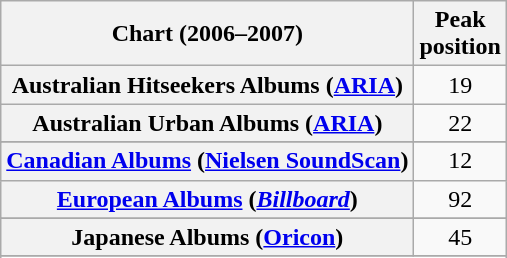<table class="wikitable sortable plainrowheaders" style="text-align:center">
<tr>
<th scope="col">Chart (2006–2007)</th>
<th scope="col">Peak<br>position</th>
</tr>
<tr>
<th scope="row">Australian Hitseekers Albums (<a href='#'>ARIA</a>)</th>
<td>19</td>
</tr>
<tr>
<th scope="row">Australian Urban Albums (<a href='#'>ARIA</a>)</th>
<td>22</td>
</tr>
<tr>
</tr>
<tr>
<th scope="row"><a href='#'>Canadian Albums</a> (<a href='#'>Nielsen SoundScan</a>)</th>
<td>12</td>
</tr>
<tr>
<th scope="row"><a href='#'>European Albums</a> (<em><a href='#'>Billboard</a></em>)</th>
<td>92</td>
</tr>
<tr>
</tr>
<tr>
<th scope="row">Japanese Albums (<a href='#'>Oricon</a>)</th>
<td>45</td>
</tr>
<tr>
</tr>
<tr>
</tr>
<tr>
</tr>
<tr>
</tr>
<tr>
</tr>
</table>
